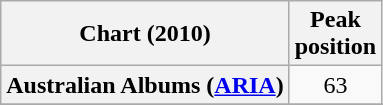<table class="wikitable sortable plainrowheaders" style="text-align:center">
<tr>
<th scope="col">Chart (2010)</th>
<th scope="col">Peak<br>position</th>
</tr>
<tr>
<th scope="row">Australian Albums (<a href='#'>ARIA</a>)</th>
<td>63</td>
</tr>
<tr>
</tr>
<tr>
</tr>
<tr>
</tr>
<tr>
</tr>
<tr>
</tr>
<tr>
</tr>
<tr>
</tr>
<tr>
</tr>
<tr>
</tr>
<tr>
</tr>
</table>
